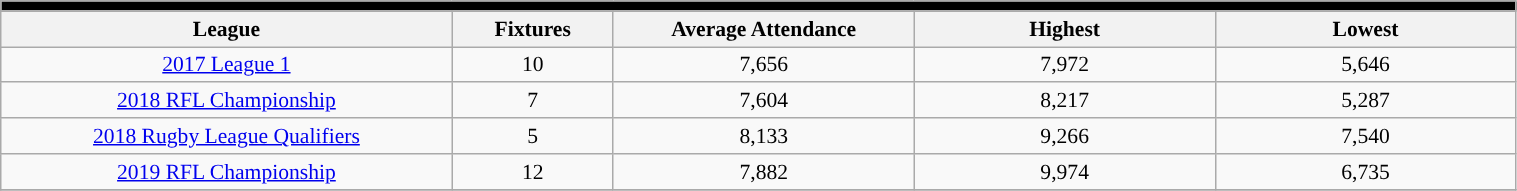<table class="wikitable" style="font-size:90%; width:80%; text-align:center;">
<tr>
<td colspan="5" class="unsortable" style="width:45%; background:Black"></td>
</tr>
<tr>
<th style="width:15%;">League</th>
<th style="width:5%;">Fixtures</th>
<th style="width:10%;">Average Attendance</th>
<th style="width:10%;">Highest</th>
<th style="width:10%;">Lowest</th>
</tr>
<tr>
<td><a href='#'>2017 League 1</a></td>
<td>10</td>
<td>7,656</td>
<td>7,972</td>
<td>5,646</td>
</tr>
<tr>
<td><a href='#'>2018 RFL Championship</a></td>
<td>7</td>
<td>7,604</td>
<td>8,217</td>
<td>5,287</td>
</tr>
<tr>
<td><a href='#'>2018 Rugby League Qualifiers</a></td>
<td>5</td>
<td>8,133</td>
<td>9,266</td>
<td>7,540</td>
</tr>
<tr>
<td><a href='#'>2019 RFL Championship</a></td>
<td>12</td>
<td>7,882</td>
<td>9,974</td>
<td>6,735</td>
</tr>
<tr>
</tr>
</table>
